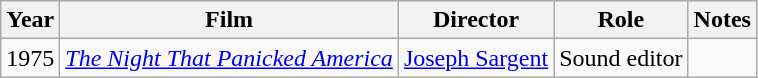<table class="wikitable">
<tr>
<th>Year</th>
<th>Film</th>
<th>Director</th>
<th>Role</th>
<th>Notes</th>
</tr>
<tr>
<td>1975</td>
<td><em><a href='#'>The Night That Panicked America</a></em></td>
<td><a href='#'>Joseph Sargent</a></td>
<td>Sound editor</td>
<td><small></small></td>
</tr>
</table>
